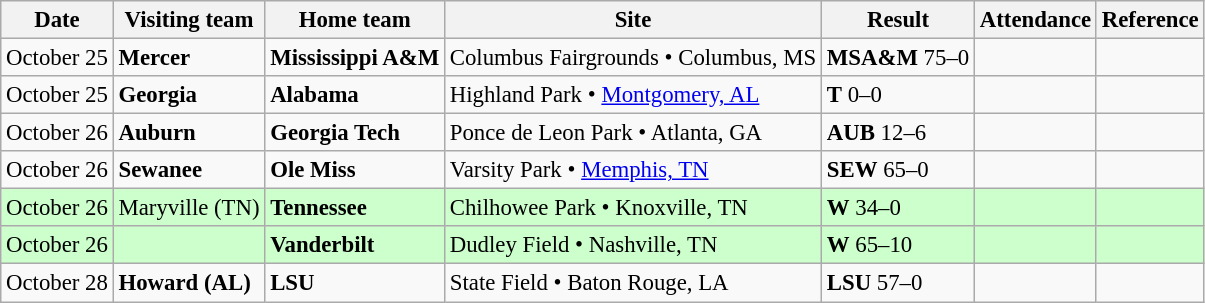<table class="wikitable" style="font-size:95%;">
<tr>
<th>Date</th>
<th>Visiting team</th>
<th>Home team</th>
<th>Site</th>
<th>Result</th>
<th>Attendance</th>
<th class="unsortable">Reference</th>
</tr>
<tr bgcolor=>
<td>October 25</td>
<td><strong>Mercer</strong></td>
<td><strong>Mississippi A&M</strong></td>
<td>Columbus Fairgrounds • Columbus, MS</td>
<td><strong>MSA&M</strong> 75–0</td>
<td></td>
<td></td>
</tr>
<tr bgcolor=>
<td>October 25</td>
<td><strong>Georgia</strong></td>
<td><strong>Alabama</strong></td>
<td>Highland Park • <a href='#'>Montgomery, AL</a></td>
<td><strong>T</strong> 0–0</td>
<td></td>
<td></td>
</tr>
<tr bgcolor=>
<td>October 26</td>
<td><strong>Auburn</strong></td>
<td><strong>Georgia Tech</strong></td>
<td>Ponce de Leon Park • Atlanta, GA</td>
<td><strong>AUB</strong> 12–6</td>
<td></td>
<td></td>
</tr>
<tr bgcolor=>
<td>October 26</td>
<td><strong>Sewanee</strong></td>
<td><strong>Ole Miss</strong></td>
<td>Varsity Park • <a href='#'>Memphis, TN</a></td>
<td><strong>SEW</strong> 65–0</td>
<td></td>
<td></td>
</tr>
<tr bgcolor=ccffcc>
<td>October 26</td>
<td>Maryville (TN)</td>
<td><strong>Tennessee</strong></td>
<td>Chilhowee Park • Knoxville, TN</td>
<td><strong>W</strong> 34–0</td>
<td></td>
<td></td>
</tr>
<tr bgcolor=ccffcc>
<td>October 26</td>
<td></td>
<td><strong>Vanderbilt</strong></td>
<td>Dudley Field • Nashville, TN</td>
<td><strong>W</strong> 65–10</td>
<td></td>
<td></td>
</tr>
<tr bgcolor=>
<td>October 28</td>
<td><strong>Howard (AL)</strong></td>
<td><strong>LSU</strong></td>
<td>State Field • Baton Rouge, LA</td>
<td><strong>LSU</strong> 57–0</td>
<td></td>
<td></td>
</tr>
</table>
